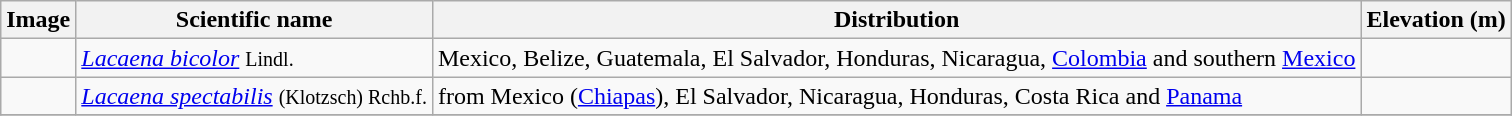<table class="wikitable">
<tr>
<th>Image</th>
<th>Scientific name</th>
<th>Distribution</th>
<th>Elevation (m)</th>
</tr>
<tr>
<td></td>
<td><em><a href='#'>Lacaena bicolor</a></em> <small>Lindl.</small></td>
<td>Mexico, Belize, Guatemala, El Salvador, Honduras, Nicaragua, <a href='#'>Colombia</a> and southern <a href='#'>Mexico</a></td>
<td></td>
</tr>
<tr>
<td></td>
<td><em><a href='#'>Lacaena spectabilis</a></em> <small>(Klotzsch) Rchb.f.</small></td>
<td>from Mexico (<a href='#'>Chiapas</a>), El Salvador, Nicaragua, Honduras, Costa Rica and <a href='#'>Panama</a></td>
<td></td>
</tr>
<tr>
</tr>
</table>
